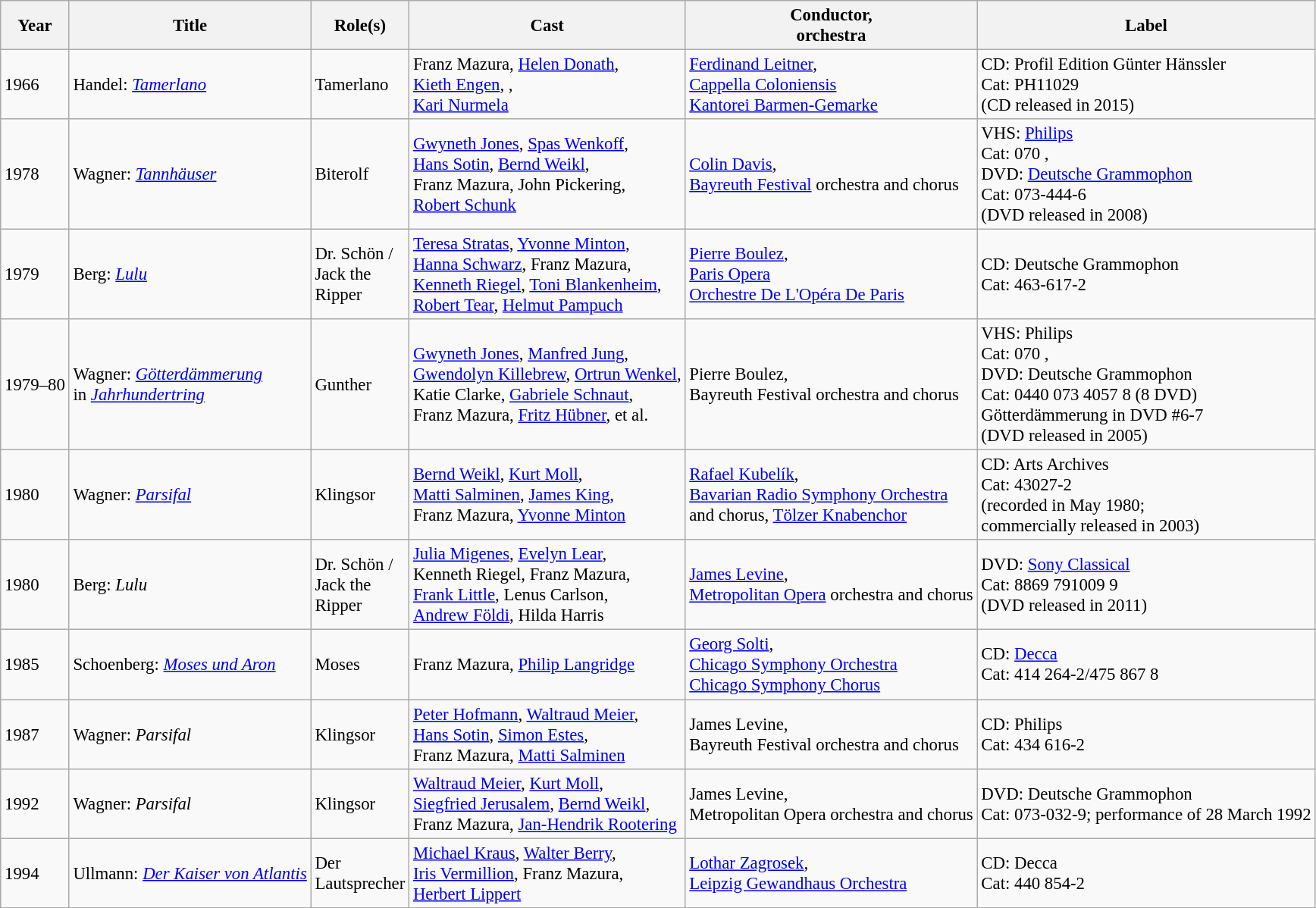<table class="wikitable" style="font-size:95%;">
<tr>
<th scope=col>Year</th>
<th scope=col>Title</th>
<th width="50">Role(s)</th>
<th scope=col>Cast</th>
<th scope=col>Conductor,<br>orchestra</th>
<th scope=col>Label</th>
</tr>
<tr>
<td>1966</td>
<td>Handel: <em><a href='#'>Tamerlano</a></em></td>
<td>Tamerlano</td>
<td>Franz Mazura, <a href='#'>Helen Donath</a>,<br><a href='#'>Kieth Engen</a>, ,<br><a href='#'>Kari Nurmela</a></td>
<td><a href='#'>Ferdinand Leitner</a>,<br><a href='#'>Cappella Coloniensis</a><br><a href='#'>Kantorei Barmen-Gemarke</a></td>
<td>CD: Profil Edition Günter Hänssler<br>Cat: PH11029<br>(CD released in 2015)</td>
</tr>
<tr>
<td>1978</td>
<td>Wagner: <em><a href='#'>Tannhäuser</a></em></td>
<td>Biterolf</td>
<td><a href='#'>Gwyneth Jones</a>, <a href='#'>Spas Wenkoff</a>,<br><a href='#'>Hans Sotin</a>, <a href='#'>Bernd Weikl</a>,<br>Franz Mazura, John Pickering,<br><a href='#'>Robert Schunk</a></td>
<td><a href='#'>Colin Davis</a>,<br><a href='#'>Bayreuth Festival</a> orchestra and chorus</td>
<td>VHS: <a href='#'>Philips</a><br>Cat: 070 ,<br>DVD: <a href='#'>Deutsche Grammophon</a><br>Cat: 073-444-6<br>(DVD released in 2008)</td>
</tr>
<tr>
<td>1979</td>
<td>Berg: <em><a href='#'>Lulu</a></em></td>
<td>Dr. Schön / Jack the Ripper</td>
<td><a href='#'>Teresa Stratas</a>, <a href='#'>Yvonne Minton</a>,<br><a href='#'>Hanna Schwarz</a>, Franz Mazura,<br><a href='#'>Kenneth Riegel</a>, <a href='#'>Toni Blankenheim</a>,<br><a href='#'>Robert Tear</a>, <a href='#'>Helmut Pampuch</a></td>
<td><a href='#'>Pierre Boulez</a>,<br><a href='#'>Paris Opera</a><br><a href='#'>Orchestre De L'Opéra De Paris</a></td>
<td>CD: Deutsche Grammophon<br>Cat: 463-617-2</td>
</tr>
<tr>
<td>1979–80</td>
<td>Wagner: <em><a href='#'>Götterdämmerung</a></em><br>in <em><a href='#'>Jahrhundertring</a></em></td>
<td>Gunther</td>
<td><a href='#'>Gwyneth Jones</a>, <a href='#'>Manfred Jung</a>,<br><a href='#'>Gwendolyn Killebrew</a>, <a href='#'>Ortrun Wenkel</a>,<br>Katie Clarke, <a href='#'>Gabriele Schnaut</a>,<br>Franz Mazura, <a href='#'>Fritz Hübner</a>, et al.</td>
<td>Pierre Boulez,<br>Bayreuth Festival orchestra and chorus</td>
<td>VHS: Philips<br>Cat: 070 ,<br>DVD: Deutsche Grammophon<br>Cat: 0440 073 4057 8 (8 DVD)<br>Götterdämmerung in DVD #6-7<br>(DVD released in 2005)</td>
</tr>
<tr>
<td>1980</td>
<td>Wagner: <em><a href='#'>Parsifal</a></em></td>
<td>Klingsor</td>
<td><a href='#'>Bernd Weikl</a>, <a href='#'>Kurt Moll</a>,<br><a href='#'>Matti Salminen</a>, <a href='#'>James King</a>,<br>Franz Mazura, <a href='#'>Yvonne Minton</a></td>
<td><a href='#'>Rafael Kubelík</a>,<br><a href='#'>Bavarian Radio Symphony Orchestra</a><br>and chorus, <a href='#'>Tölzer Knabenchor</a></td>
<td>CD: Arts Archives<br>Cat: 43027-2<br>(recorded in May 1980;<br>commercially released in 2003)</td>
</tr>
<tr>
<td>1980</td>
<td>Berg: <em>Lulu</em></td>
<td>Dr. Schön / Jack the Ripper</td>
<td><a href='#'>Julia Migenes</a>, <a href='#'>Evelyn Lear</a>,<br>Kenneth Riegel, Franz Mazura,<br><a href='#'>Frank Little</a>, Lenus Carlson,<br><a href='#'>Andrew Földi</a>, Hilda Harris</td>
<td><a href='#'>James Levine</a>,<br><a href='#'>Metropolitan Opera</a> orchestra and chorus</td>
<td>DVD: <a href='#'>Sony Classical</a><br>Cat: 8869 791009 9 <br>(DVD released in 2011)</td>
</tr>
<tr>
<td>1985</td>
<td>Schoenberg: <em><a href='#'>Moses und Aron</a></em></td>
<td>Moses</td>
<td>Franz Mazura, <a href='#'>Philip Langridge</a></td>
<td><a href='#'>Georg Solti</a>,<br><a href='#'>Chicago Symphony Orchestra</a><br><a href='#'>Chicago Symphony Chorus</a></td>
<td>CD: <a href='#'>Decca</a><br>Cat: 414 264-2/475 867 8</td>
</tr>
<tr>
<td>1987</td>
<td>Wagner: <em>Parsifal</em></td>
<td>Klingsor</td>
<td><a href='#'>Peter Hofmann</a>, <a href='#'>Waltraud Meier</a>,<br><a href='#'>Hans Sotin</a>, <a href='#'>Simon Estes</a>,<br>Franz Mazura, <a href='#'>Matti Salminen</a></td>
<td>James Levine,<br>Bayreuth Festival orchestra and chorus</td>
<td>CD: Philips<br>Cat: 434 616-2</td>
</tr>
<tr>
<td>1992</td>
<td>Wagner: <em>Parsifal</em></td>
<td>Klingsor</td>
<td><a href='#'>Waltraud Meier</a>, <a href='#'>Kurt Moll</a>,<br><a href='#'>Siegfried Jerusalem</a>, <a href='#'>Bernd Weikl</a>,<br>Franz Mazura, <a href='#'>Jan-Hendrik Rootering</a></td>
<td>James Levine,<br>Metropolitan Opera orchestra and chorus</td>
<td>DVD: Deutsche Grammophon<br>Cat: 073-032-9; performance of 28 March 1992</td>
</tr>
<tr>
<td>1994</td>
<td>Ullmann: <em><a href='#'>Der Kaiser von Atlantis</a></em></td>
<td>Der Lautsprecher</td>
<td><a href='#'>Michael Kraus</a>, <a href='#'>Walter Berry</a>,<br><a href='#'>Iris Vermillion</a>, Franz Mazura,<br><a href='#'>Herbert Lippert</a></td>
<td><a href='#'>Lothar Zagrosek</a>,<br><a href='#'>Leipzig Gewandhaus Orchestra</a></td>
<td>CD: Decca<br>Cat: 440 854-2</td>
</tr>
</table>
